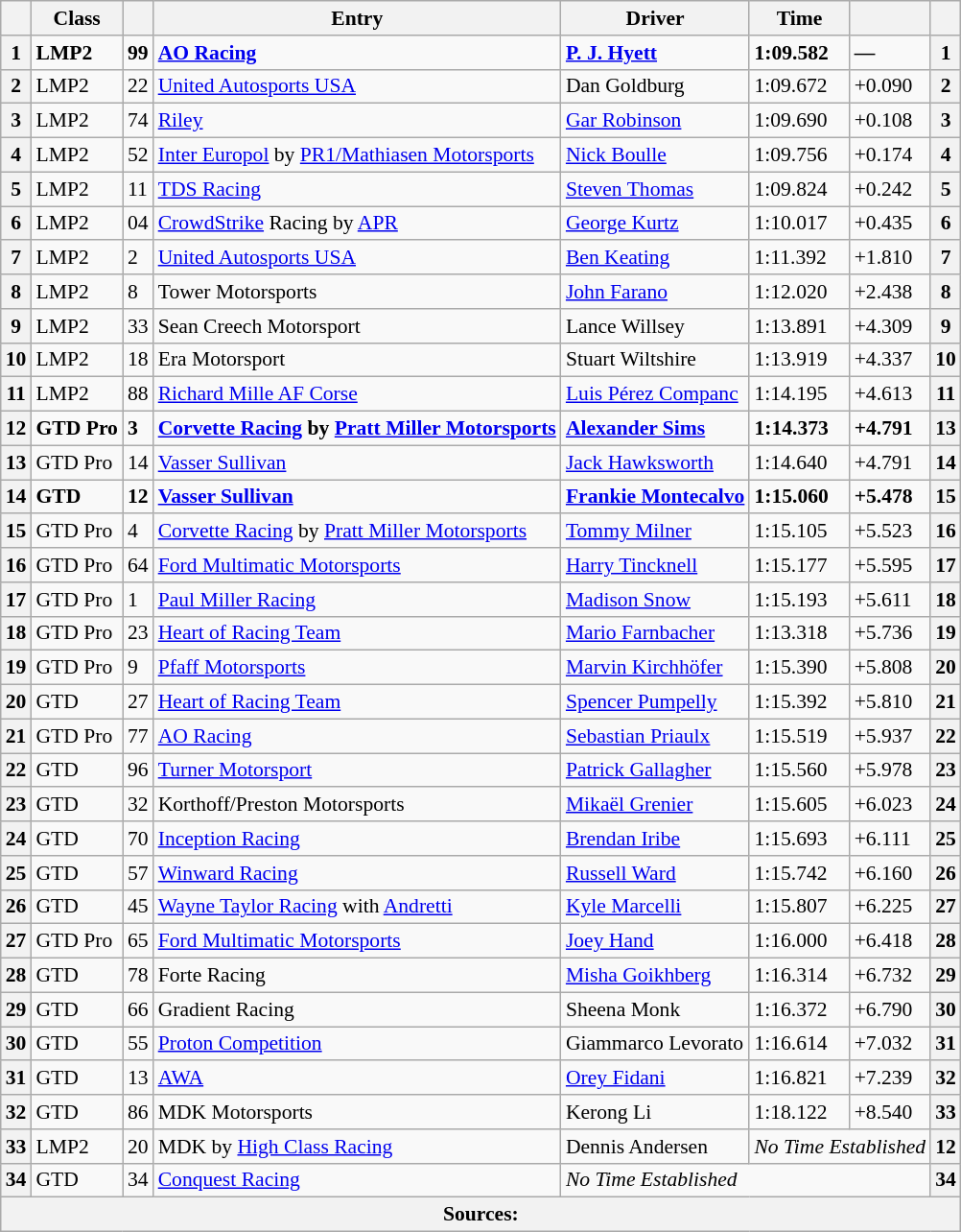<table class="wikitable" style="font-size: 90%;">
<tr>
<th></th>
<th>Class</th>
<th></th>
<th>Entry</th>
<th>Driver</th>
<th>Time</th>
<th></th>
<th></th>
</tr>
<tr style="font-weight:bold;">
<th>1</th>
<td>LMP2</td>
<td>99</td>
<td> <a href='#'>AO Racing</a></td>
<td> <a href='#'>P. J. Hyett</a></td>
<td>1:09.582</td>
<td>—</td>
<th>1</th>
</tr>
<tr>
<th>2</th>
<td>LMP2</td>
<td>22</td>
<td> <a href='#'>United Autosports USA</a></td>
<td> Dan Goldburg</td>
<td>1:09.672</td>
<td>+0.090</td>
<th>2</th>
</tr>
<tr>
<th>3</th>
<td>LMP2</td>
<td>74</td>
<td> <a href='#'>Riley</a></td>
<td> <a href='#'>Gar Robinson</a></td>
<td>1:09.690</td>
<td>+0.108</td>
<th>3</th>
</tr>
<tr>
<th>4</th>
<td>LMP2</td>
<td>52</td>
<td> <a href='#'>Inter Europol</a> by <a href='#'>PR1/Mathiasen Motorsports</a></td>
<td> <a href='#'>Nick Boulle</a></td>
<td>1:09.756</td>
<td>+0.174</td>
<th>4</th>
</tr>
<tr>
<th>5</th>
<td>LMP2</td>
<td>11</td>
<td> <a href='#'>TDS Racing</a></td>
<td> <a href='#'>Steven Thomas</a></td>
<td>1:09.824</td>
<td>+0.242</td>
<th>5</th>
</tr>
<tr>
<th>6</th>
<td>LMP2</td>
<td>04</td>
<td> <a href='#'>CrowdStrike</a> Racing by <a href='#'>APR</a></td>
<td> <a href='#'>George Kurtz</a></td>
<td>1:10.017</td>
<td>+0.435</td>
<th>6</th>
</tr>
<tr>
<th>7</th>
<td>LMP2</td>
<td>2</td>
<td> <a href='#'>United Autosports USA</a></td>
<td> <a href='#'>Ben Keating</a></td>
<td>1:11.392</td>
<td>+1.810</td>
<th>7</th>
</tr>
<tr>
<th>8</th>
<td>LMP2</td>
<td>8</td>
<td> Tower Motorsports</td>
<td> <a href='#'>John Farano</a></td>
<td>1:12.020</td>
<td>+2.438</td>
<th>8</th>
</tr>
<tr>
<th>9</th>
<td>LMP2</td>
<td>33</td>
<td> Sean Creech Motorsport</td>
<td> Lance Willsey</td>
<td>1:13.891</td>
<td>+4.309</td>
<th>9</th>
</tr>
<tr>
<th>10</th>
<td>LMP2</td>
<td>18</td>
<td> Era Motorsport</td>
<td> Stuart Wiltshire</td>
<td>1:13.919</td>
<td>+4.337</td>
<th>10</th>
</tr>
<tr>
<th>11</th>
<td>LMP2</td>
<td>88</td>
<td> <a href='#'>Richard Mille AF Corse</a></td>
<td> <a href='#'>Luis Pérez Companc</a></td>
<td>1:14.195</td>
<td>+4.613</td>
<th>11</th>
</tr>
<tr style="font-weight:bold;">
<th>12</th>
<td>GTD Pro</td>
<td>3</td>
<td> <a href='#'>Corvette Racing</a> by <a href='#'>Pratt Miller Motorsports</a></td>
<td> <a href='#'>Alexander Sims</a></td>
<td>1:14.373</td>
<td>+4.791</td>
<th>13</th>
</tr>
<tr>
<th>13</th>
<td>GTD Pro</td>
<td>14</td>
<td> <a href='#'>Vasser Sullivan</a></td>
<td> <a href='#'>Jack Hawksworth</a></td>
<td>1:14.640</td>
<td>+4.791</td>
<th>14</th>
</tr>
<tr style="font-weight:bold;">
<th>14</th>
<td>GTD</td>
<td>12</td>
<td> <a href='#'>Vasser Sullivan</a></td>
<td> <a href='#'>Frankie Montecalvo</a></td>
<td>1:15.060</td>
<td>+5.478</td>
<th>15</th>
</tr>
<tr>
<th>15</th>
<td>GTD Pro</td>
<td>4</td>
<td> <a href='#'>Corvette Racing</a> by <a href='#'>Pratt Miller Motorsports</a></td>
<td> <a href='#'>Tommy Milner</a></td>
<td>1:15.105</td>
<td>+5.523</td>
<th>16</th>
</tr>
<tr>
<th>16</th>
<td>GTD Pro</td>
<td>64</td>
<td> <a href='#'>Ford Multimatic Motorsports</a></td>
<td> <a href='#'>Harry Tincknell</a></td>
<td>1:15.177</td>
<td>+5.595</td>
<th>17</th>
</tr>
<tr>
<th>17</th>
<td>GTD Pro</td>
<td>1</td>
<td> <a href='#'>Paul Miller Racing</a></td>
<td> <a href='#'>Madison Snow</a></td>
<td>1:15.193</td>
<td>+5.611</td>
<th>18</th>
</tr>
<tr>
<th>18</th>
<td>GTD Pro</td>
<td>23</td>
<td> <a href='#'>Heart of Racing Team</a></td>
<td> <a href='#'>Mario Farnbacher</a></td>
<td>1:13.318</td>
<td>+5.736</td>
<th>19</th>
</tr>
<tr>
<th>19</th>
<td>GTD Pro</td>
<td>9</td>
<td> <a href='#'>Pfaff Motorsports</a></td>
<td> <a href='#'>Marvin Kirchhöfer</a></td>
<td>1:15.390</td>
<td>+5.808</td>
<th>20</th>
</tr>
<tr>
<th>20</th>
<td>GTD</td>
<td>27</td>
<td> <a href='#'>Heart of Racing Team</a></td>
<td> <a href='#'>Spencer Pumpelly</a></td>
<td>1:15.392</td>
<td>+5.810</td>
<th>21</th>
</tr>
<tr>
<th>21</th>
<td>GTD Pro</td>
<td>77</td>
<td> <a href='#'>AO Racing</a></td>
<td> <a href='#'>Sebastian Priaulx</a></td>
<td>1:15.519</td>
<td>+5.937</td>
<th>22</th>
</tr>
<tr>
<th>22</th>
<td>GTD</td>
<td>96</td>
<td> <a href='#'>Turner Motorsport</a></td>
<td> <a href='#'>Patrick Gallagher</a></td>
<td>1:15.560</td>
<td>+5.978</td>
<th>23</th>
</tr>
<tr>
<th>23</th>
<td>GTD</td>
<td>32</td>
<td> Korthoff/Preston Motorsports</td>
<td> <a href='#'>Mikaël Grenier</a></td>
<td>1:15.605</td>
<td>+6.023</td>
<th>24</th>
</tr>
<tr>
<th>24</th>
<td>GTD</td>
<td>70</td>
<td> <a href='#'>Inception Racing</a></td>
<td> <a href='#'>Brendan Iribe</a></td>
<td>1:15.693</td>
<td>+6.111</td>
<th>25</th>
</tr>
<tr>
<th>25</th>
<td>GTD</td>
<td>57</td>
<td> <a href='#'>Winward Racing</a></td>
<td> <a href='#'>Russell Ward</a></td>
<td>1:15.742</td>
<td>+6.160</td>
<th>26</th>
</tr>
<tr>
<th>26</th>
<td>GTD</td>
<td>45</td>
<td> <a href='#'>Wayne Taylor Racing</a> with <a href='#'>Andretti</a></td>
<td> <a href='#'>Kyle Marcelli</a></td>
<td>1:15.807</td>
<td>+6.225</td>
<th>27</th>
</tr>
<tr>
<th>27</th>
<td>GTD Pro</td>
<td>65</td>
<td> <a href='#'>Ford Multimatic Motorsports</a></td>
<td> <a href='#'>Joey Hand</a></td>
<td>1:16.000</td>
<td>+6.418</td>
<th>28</th>
</tr>
<tr>
<th>28</th>
<td>GTD</td>
<td>78</td>
<td> Forte Racing</td>
<td> <a href='#'>Misha Goikhberg</a></td>
<td>1:16.314</td>
<td>+6.732</td>
<th>29</th>
</tr>
<tr>
<th>29</th>
<td>GTD</td>
<td>66</td>
<td> Gradient Racing</td>
<td> Sheena Monk</td>
<td>1:16.372</td>
<td>+6.790</td>
<th>30</th>
</tr>
<tr>
<th>30</th>
<td>GTD</td>
<td>55</td>
<td> <a href='#'>Proton Competition</a></td>
<td> Giammarco Levorato</td>
<td>1:16.614</td>
<td>+7.032</td>
<th>31</th>
</tr>
<tr>
<th>31</th>
<td>GTD</td>
<td>13</td>
<td> <a href='#'>AWA</a></td>
<td> <a href='#'>Orey Fidani</a></td>
<td>1:16.821</td>
<td>+7.239</td>
<th>32</th>
</tr>
<tr>
<th>32</th>
<td>GTD</td>
<td>86</td>
<td> MDK Motorsports</td>
<td> Kerong Li</td>
<td>1:18.122</td>
<td>+8.540</td>
<th>33</th>
</tr>
<tr>
<th>33</th>
<td>LMP2</td>
<td>20</td>
<td> MDK by <a href='#'>High Class Racing</a></td>
<td> Dennis Andersen</td>
<td colspan="2"><em>No Time Established</em></td>
<th>12</th>
</tr>
<tr>
<th>34</th>
<td>GTD</td>
<td>34</td>
<td> <a href='#'>Conquest Racing</a></td>
<td colspan="3"><em>No Time Established</em></td>
<th>34</th>
</tr>
<tr>
<th colspan="8">Sources:</th>
</tr>
</table>
